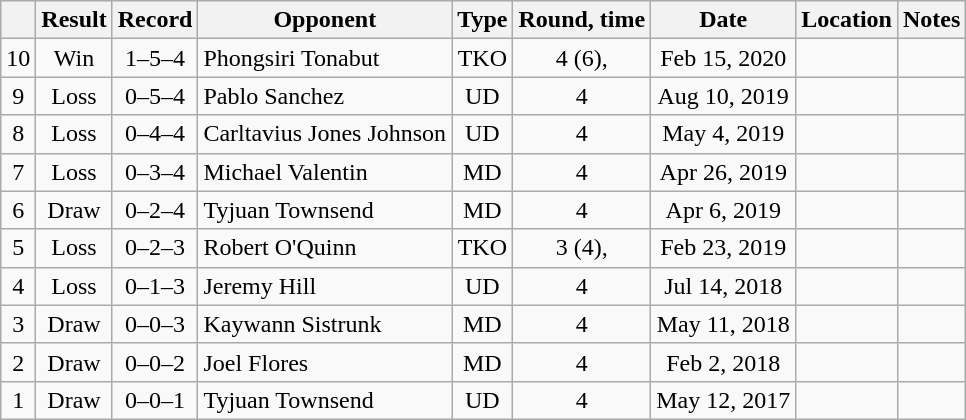<table class="wikitable" style="text-align:center">
<tr>
<th></th>
<th>Result</th>
<th>Record</th>
<th>Opponent</th>
<th>Type</th>
<th>Round, time</th>
<th>Date</th>
<th>Location</th>
<th>Notes</th>
</tr>
<tr>
<td>10</td>
<td>Win</td>
<td>1–5–4</td>
<td align=left>Phongsiri Tonabut</td>
<td>TKO</td>
<td>4 (6), </td>
<td>Feb 15, 2020</td>
<td align=left></td>
<td align=left></td>
</tr>
<tr>
<td>9</td>
<td>Loss</td>
<td>0–5–4</td>
<td align=left>Pablo Sanchez</td>
<td>UD</td>
<td>4</td>
<td>Aug 10, 2019</td>
<td align=left></td>
<td align=left></td>
</tr>
<tr>
<td>8</td>
<td>Loss</td>
<td>0–4–4</td>
<td align=left>Carltavius Jones Johnson</td>
<td>UD</td>
<td>4</td>
<td>May 4, 2019</td>
<td align=left></td>
<td align=left></td>
</tr>
<tr>
<td>7</td>
<td>Loss</td>
<td>0–3–4</td>
<td align=left>Michael Valentin</td>
<td>MD</td>
<td>4</td>
<td>Apr 26, 2019</td>
<td align=left></td>
<td align=left></td>
</tr>
<tr>
<td>6</td>
<td>Draw</td>
<td>0–2–4</td>
<td align=left>Tyjuan Townsend</td>
<td>MD</td>
<td>4</td>
<td>Apr 6, 2019</td>
<td align=left></td>
<td align=left></td>
</tr>
<tr>
<td>5</td>
<td>Loss</td>
<td>0–2–3</td>
<td align=left>Robert O'Quinn</td>
<td>TKO</td>
<td>3 (4), </td>
<td>Feb 23, 2019</td>
<td align=left></td>
<td align=left></td>
</tr>
<tr>
<td>4</td>
<td>Loss</td>
<td>0–1–3</td>
<td align=left>Jeremy Hill</td>
<td>UD</td>
<td>4</td>
<td>Jul 14, 2018</td>
<td align=left></td>
<td align=left></td>
</tr>
<tr>
<td>3</td>
<td>Draw</td>
<td>0–0–3</td>
<td align=left>Kaywann Sistrunk</td>
<td>MD</td>
<td>4</td>
<td>May 11, 2018</td>
<td align=left></td>
<td align=left></td>
</tr>
<tr>
<td>2</td>
<td>Draw</td>
<td>0–0–2</td>
<td align=left>Joel Flores</td>
<td>MD</td>
<td>4</td>
<td>Feb 2, 2018</td>
<td align=left></td>
<td align=left></td>
</tr>
<tr>
<td>1</td>
<td>Draw</td>
<td>0–0–1</td>
<td align=left>Tyjuan Townsend</td>
<td>UD</td>
<td>4</td>
<td>May 12, 2017</td>
<td align=left></td>
<td align=left></td>
</tr>
</table>
